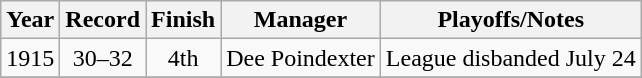<table class="wikitable" style="text-align:center">
<tr>
<th>Year</th>
<th>Record</th>
<th>Finish</th>
<th>Manager</th>
<th>Playoffs/Notes</th>
</tr>
<tr>
<td>1915</td>
<td>30–32</td>
<td>4th</td>
<td>Dee Poindexter</td>
<td>League disbanded July 24</td>
</tr>
<tr>
</tr>
</table>
